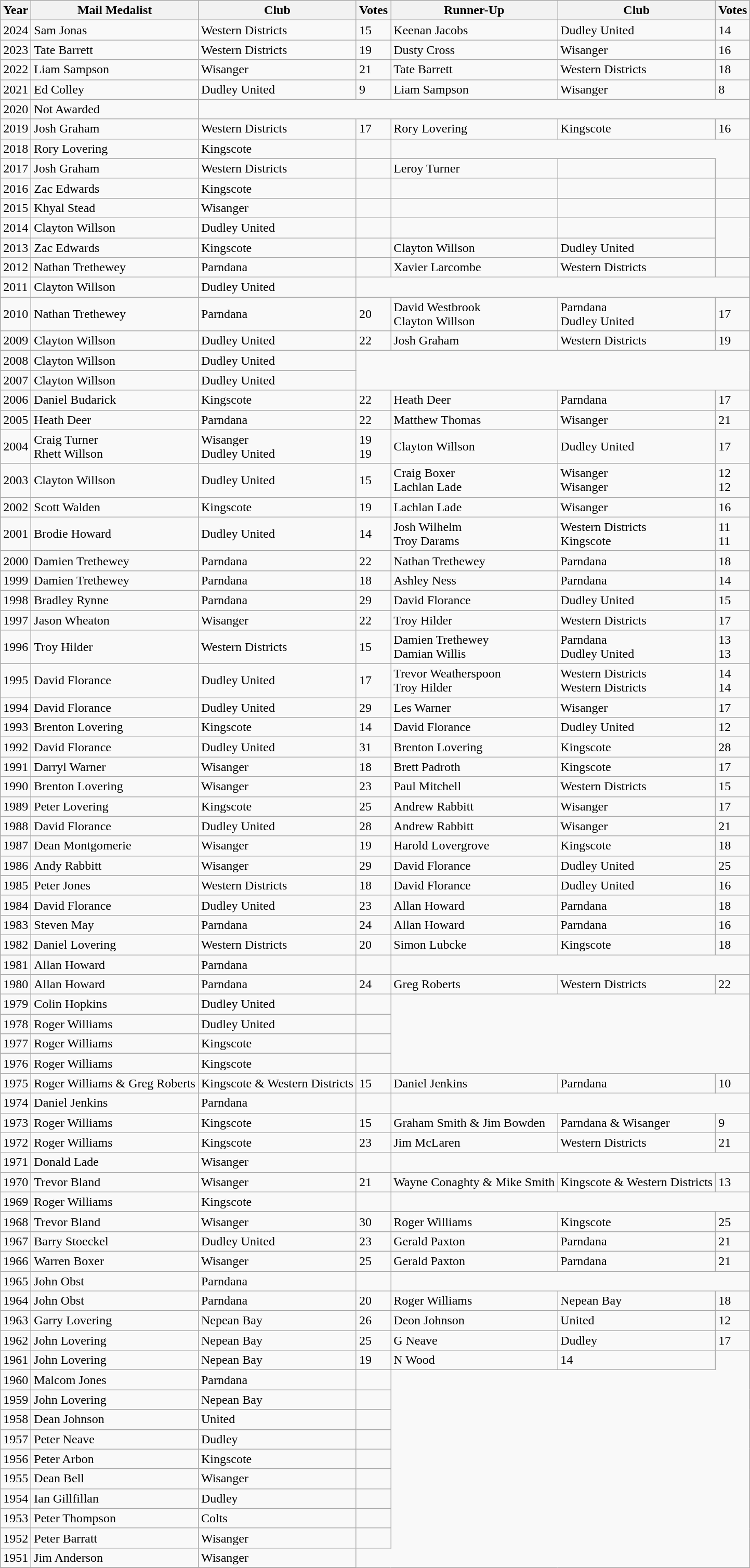<table class="wikitable sortable">
<tr>
<th>Year</th>
<th>Mail Medalist</th>
<th>Club</th>
<th>Votes</th>
<th>Runner-Up</th>
<th>Club</th>
<th>Votes</th>
</tr>
<tr>
<td>2024</td>
<td>Sam Jonas</td>
<td>Western Districts</td>
<td>15</td>
<td>Keenan Jacobs</td>
<td>Dudley United</td>
<td>14</td>
</tr>
<tr>
<td>2023</td>
<td>Tate Barrett</td>
<td>Western Districts</td>
<td>19</td>
<td>Dusty Cross</td>
<td>Wisanger</td>
<td>16</td>
</tr>
<tr>
<td>2022</td>
<td>Liam Sampson</td>
<td>Wisanger</td>
<td>21</td>
<td>Tate Barrett</td>
<td>Western Districts</td>
<td>18</td>
</tr>
<tr>
<td>2021</td>
<td>Ed Colley</td>
<td>Dudley United</td>
<td>9</td>
<td>Liam Sampson</td>
<td>Wisanger</td>
<td>8</td>
</tr>
<tr>
<td>2020</td>
<td>Not Awarded</td>
</tr>
<tr>
<td>2019</td>
<td>Josh Graham</td>
<td>Western Districts</td>
<td>17</td>
<td>Rory Lovering</td>
<td>Kingscote</td>
<td>16</td>
</tr>
<tr>
<td>2018</td>
<td>Rory Lovering</td>
<td>Kingscote</td>
<td></td>
</tr>
<tr>
<td>2017</td>
<td>Josh Graham</td>
<td>Western Districts</td>
<td></td>
<td>Leroy Turner</td>
<td Dudley United></td>
</tr>
<tr>
<td>2016</td>
<td>Zac Edwards</td>
<td>Kingscote</td>
<td></td>
<td></td>
<td></td>
<td></td>
</tr>
<tr>
<td>2015</td>
<td>Khyal Stead</td>
<td>Wisanger</td>
<td></td>
<td></td>
<td></td>
<td></td>
</tr>
<tr>
<td>2014</td>
<td>Clayton Willson</td>
<td>Dudley United</td>
<td></td>
<td></td>
<td></td>
</tr>
<tr>
<td>2013</td>
<td>Zac Edwards</td>
<td>Kingscote</td>
<td></td>
<td>Clayton Willson</td>
<td>Dudley United</td>
</tr>
<tr>
<td>2012</td>
<td>Nathan Trethewey</td>
<td>Parndana</td>
<td></td>
<td>Xavier Larcombe</td>
<td>Western Districts</td>
<td></td>
</tr>
<tr>
<td>2011</td>
<td>Clayton Willson</td>
<td>Dudley United</td>
</tr>
<tr>
<td>2010</td>
<td>Nathan Trethewey</td>
<td>Parndana</td>
<td>20</td>
<td>David Westbrook <br> Clayton Willson</td>
<td>Parndana <br> Dudley United</td>
<td>17</td>
</tr>
<tr>
<td>2009</td>
<td>Clayton Willson</td>
<td>Dudley United</td>
<td>22</td>
<td>Josh Graham</td>
<td>Western Districts</td>
<td>19</td>
</tr>
<tr>
<td>2008</td>
<td>Clayton Willson</td>
<td>Dudley United</td>
</tr>
<tr>
<td>2007</td>
<td>Clayton Willson</td>
<td>Dudley United</td>
</tr>
<tr>
<td>2006</td>
<td>Daniel Budarick</td>
<td>Kingscote</td>
<td>22</td>
<td>Heath Deer</td>
<td>Parndana</td>
<td>17</td>
</tr>
<tr>
<td>2005</td>
<td>Heath Deer</td>
<td>Parndana</td>
<td>22</td>
<td>Matthew Thomas</td>
<td>Wisanger</td>
<td>21</td>
</tr>
<tr>
<td>2004</td>
<td>Craig Turner <br> Rhett Willson</td>
<td>Wisanger <br> Dudley United</td>
<td>19 <br> 19</td>
<td>Clayton Willson</td>
<td>Dudley United</td>
<td>17</td>
</tr>
<tr>
<td>2003</td>
<td>Clayton Willson</td>
<td>Dudley United</td>
<td>15</td>
<td>Craig Boxer <br> Lachlan Lade</td>
<td>Wisanger <br> Wisanger</td>
<td>12 <br> 12</td>
</tr>
<tr>
<td>2002</td>
<td>Scott Walden</td>
<td>Kingscote</td>
<td>19</td>
<td>Lachlan Lade</td>
<td>Wisanger</td>
<td>16</td>
</tr>
<tr>
<td>2001</td>
<td>Brodie Howard</td>
<td>Dudley United</td>
<td>14</td>
<td>Josh Wilhelm <br> Troy Darams</td>
<td>Western Districts <br> Kingscote</td>
<td>11 <br> 11</td>
</tr>
<tr>
<td>2000</td>
<td>Damien Trethewey</td>
<td>Parndana</td>
<td>22</td>
<td>Nathan Trethewey</td>
<td>Parndana</td>
<td>18</td>
</tr>
<tr>
<td>1999</td>
<td>Damien Trethewey</td>
<td>Parndana</td>
<td>18</td>
<td>Ashley Ness</td>
<td>Parndana</td>
<td>14</td>
</tr>
<tr>
<td>1998</td>
<td>Bradley Rynne</td>
<td>Parndana</td>
<td>29</td>
<td>David Florance</td>
<td>Dudley United</td>
<td>15</td>
</tr>
<tr>
<td>1997</td>
<td>Jason Wheaton</td>
<td>Wisanger</td>
<td>22</td>
<td>Troy Hilder</td>
<td>Western Districts</td>
<td>17</td>
</tr>
<tr>
<td>1996</td>
<td>Troy Hilder</td>
<td>Western Districts</td>
<td>15</td>
<td>Damien Trethewey <br> Damian Willis</td>
<td>Parndana <br> Dudley United</td>
<td>13 <br> 13</td>
</tr>
<tr>
<td>1995</td>
<td>David Florance</td>
<td>Dudley United</td>
<td>17</td>
<td>Trevor Weatherspoon <br> Troy Hilder</td>
<td>Western Districts <br> Western Districts</td>
<td>14 <br> 14</td>
</tr>
<tr>
<td>1994</td>
<td>David Florance</td>
<td>Dudley United</td>
<td>29</td>
<td>Les Warner</td>
<td>Wisanger</td>
<td>17</td>
</tr>
<tr>
<td>1993</td>
<td>Brenton Lovering</td>
<td>Kingscote</td>
<td>14</td>
<td>David Florance</td>
<td>Dudley United</td>
<td>12</td>
</tr>
<tr>
<td>1992</td>
<td>David Florance</td>
<td>Dudley United</td>
<td>31</td>
<td>Brenton Lovering</td>
<td>Kingscote</td>
<td>28</td>
</tr>
<tr>
<td>1991</td>
<td>Darryl Warner</td>
<td>Wisanger</td>
<td>18</td>
<td>Brett Padroth</td>
<td>Kingscote</td>
<td>17</td>
</tr>
<tr>
<td>1990</td>
<td>Brenton Lovering</td>
<td>Wisanger</td>
<td>23</td>
<td>Paul Mitchell</td>
<td>Western Districts</td>
<td>15</td>
</tr>
<tr>
<td>1989</td>
<td>Peter Lovering</td>
<td>Kingscote</td>
<td>25</td>
<td>Andrew Rabbitt</td>
<td>Wisanger</td>
<td>17</td>
</tr>
<tr>
<td>1988</td>
<td>David Florance</td>
<td>Dudley United</td>
<td>28</td>
<td>Andrew Rabbitt</td>
<td>Wisanger</td>
<td>21</td>
</tr>
<tr>
<td>1987</td>
<td>Dean Montgomerie</td>
<td>Wisanger</td>
<td>19</td>
<td>Harold Lovergrove</td>
<td>Kingscote</td>
<td>18</td>
</tr>
<tr>
<td>1986</td>
<td>Andy Rabbitt</td>
<td>Wisanger</td>
<td>29</td>
<td>David Florance</td>
<td>Dudley United</td>
<td>25</td>
</tr>
<tr>
<td>1985</td>
<td>Peter Jones</td>
<td>Western Districts</td>
<td>18</td>
<td>David Florance</td>
<td>Dudley United</td>
<td>16</td>
</tr>
<tr>
<td>1984</td>
<td>David Florance</td>
<td>Dudley United</td>
<td>23</td>
<td>Allan Howard</td>
<td>Parndana</td>
<td>18</td>
</tr>
<tr>
<td>1983</td>
<td>Steven May</td>
<td>Parndana</td>
<td>24</td>
<td>Allan Howard</td>
<td>Parndana</td>
<td>16</td>
</tr>
<tr>
<td>1982</td>
<td>Daniel Lovering</td>
<td>Western Districts</td>
<td>20</td>
<td>Simon Lubcke</td>
<td>Kingscote</td>
<td>18</td>
</tr>
<tr>
<td>1981</td>
<td>Allan Howard</td>
<td>Parndana</td>
<td></td>
</tr>
<tr>
<td>1980</td>
<td>Allan Howard</td>
<td>Parndana</td>
<td>24</td>
<td>Greg Roberts</td>
<td>Western Districts</td>
<td>22</td>
</tr>
<tr>
<td>1979</td>
<td>Colin Hopkins</td>
<td>Dudley United</td>
<td></td>
</tr>
<tr>
<td>1978</td>
<td>Roger Williams</td>
<td>Dudley United</td>
<td></td>
</tr>
<tr>
<td>1977</td>
<td>Roger Williams</td>
<td>Kingscote</td>
<td></td>
</tr>
<tr>
<td>1976</td>
<td>Roger Williams</td>
<td>Kingscote</td>
<td></td>
</tr>
<tr>
<td>1975</td>
<td>Roger Williams & Greg Roberts</td>
<td>Kingscote & Western Districts</td>
<td>15</td>
<td>Daniel Jenkins</td>
<td>Parndana</td>
<td>10</td>
</tr>
<tr>
<td>1974</td>
<td>Daniel Jenkins</td>
<td>Parndana</td>
<td></td>
</tr>
<tr>
<td>1973</td>
<td>Roger Williams</td>
<td>Kingscote</td>
<td>15</td>
<td>Graham Smith & Jim Bowden</td>
<td>Parndana & Wisanger</td>
<td>9</td>
</tr>
<tr>
<td>1972</td>
<td>Roger Williams</td>
<td>Kingscote</td>
<td>23</td>
<td>Jim McLaren</td>
<td>Western Districts</td>
<td>21</td>
</tr>
<tr>
<td>1971</td>
<td>Donald Lade</td>
<td>Wisanger</td>
<td></td>
</tr>
<tr>
<td>1970</td>
<td>Trevor Bland</td>
<td>Wisanger</td>
<td>21</td>
<td>Wayne Conaghty & Mike Smith</td>
<td>Kingscote & Western Districts</td>
<td>13</td>
</tr>
<tr>
<td>1969</td>
<td>Roger Williams</td>
<td>Kingscote</td>
<td></td>
</tr>
<tr>
<td>1968</td>
<td>Trevor Bland</td>
<td>Wisanger</td>
<td>30</td>
<td>Roger Williams</td>
<td>Kingscote</td>
<td>25</td>
</tr>
<tr>
<td>1967</td>
<td>Barry Stoeckel</td>
<td>Dudley United</td>
<td>23</td>
<td>Gerald Paxton</td>
<td>Parndana</td>
<td>21</td>
</tr>
<tr>
<td>1966</td>
<td>Warren Boxer</td>
<td>Wisanger</td>
<td>25</td>
<td>Gerald Paxton</td>
<td>Parndana</td>
<td>21</td>
</tr>
<tr>
<td>1965</td>
<td>John Obst</td>
<td>Parndana</td>
<td></td>
</tr>
<tr>
<td>1964</td>
<td>John Obst</td>
<td>Parndana</td>
<td>20</td>
<td>Roger Williams</td>
<td>Nepean Bay</td>
<td>18</td>
</tr>
<tr>
<td>1963</td>
<td>Garry Lovering</td>
<td>Nepean Bay</td>
<td>26</td>
<td>Deon Johnson</td>
<td>United</td>
<td>12</td>
</tr>
<tr>
<td>1962</td>
<td>John Lovering</td>
<td>Nepean Bay</td>
<td>25</td>
<td>G Neave</td>
<td>Dudley</td>
<td>17</td>
</tr>
<tr>
<td>1961</td>
<td>John Lovering</td>
<td>Nepean Bay</td>
<td>19</td>
<td>N Wood</td>
<td>14</td>
</tr>
<tr>
<td>1960</td>
<td>Malcom Jones</td>
<td>Parndana</td>
<td></td>
</tr>
<tr>
<td>1959</td>
<td>John Lovering</td>
<td>Nepean Bay</td>
<td></td>
</tr>
<tr>
<td>1958</td>
<td>Dean Johnson</td>
<td>United</td>
<td></td>
</tr>
<tr>
<td>1957</td>
<td>Peter Neave</td>
<td>Dudley</td>
<td></td>
</tr>
<tr>
<td>1956</td>
<td>Peter Arbon</td>
<td>Kingscote</td>
<td></td>
</tr>
<tr>
<td>1955</td>
<td>Dean Bell</td>
<td>Wisanger</td>
<td></td>
</tr>
<tr>
<td>1954</td>
<td>Ian Gillfillan</td>
<td>Dudley</td>
<td></td>
</tr>
<tr>
<td>1953</td>
<td>Peter Thompson</td>
<td>Colts</td>
<td></td>
</tr>
<tr>
<td>1952</td>
<td>Peter Barratt</td>
<td>Wisanger</td>
<td></td>
</tr>
<tr>
<td>1951</td>
<td>Jim Anderson</td>
<td>Wisanger</td>
</tr>
<tr>
</tr>
</table>
